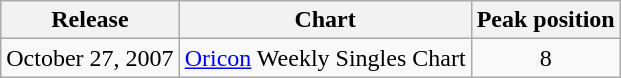<table class="wikitable">
<tr>
<th>Release</th>
<th>Chart</th>
<th>Peak position</th>
</tr>
<tr>
<td>October 27, 2007</td>
<td><a href='#'>Oricon</a> Weekly Singles Chart</td>
<td align="center">8</td>
</tr>
</table>
